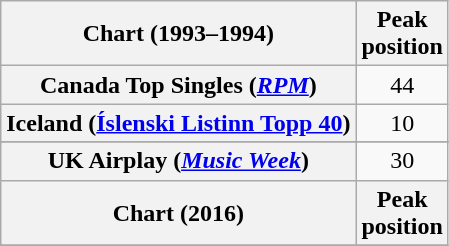<table class="wikitable sortable plainrowheaders" style="text-align:center; float:left; margin-right:1em;">
<tr>
<th scope="col">Chart (1993–1994)</th>
<th scope="col">Peak<br>position</th>
</tr>
<tr>
<th scope="row">Canada Top Singles (<em><a href='#'>RPM</a></em>)</th>
<td>44</td>
</tr>
<tr>
<th scope="row">Iceland (<a href='#'>Íslenski Listinn Topp 40</a>)</th>
<td>10</td>
</tr>
<tr>
</tr>
<tr>
<th scope="row">UK Airplay (<em><a href='#'>Music Week</a></em>)</th>
<td>30</td>
</tr>
<tr>
<th scope="col">Chart (2016)</th>
<th scope="col">Peak<br>position</th>
</tr>
<tr>
</tr>
</table>
